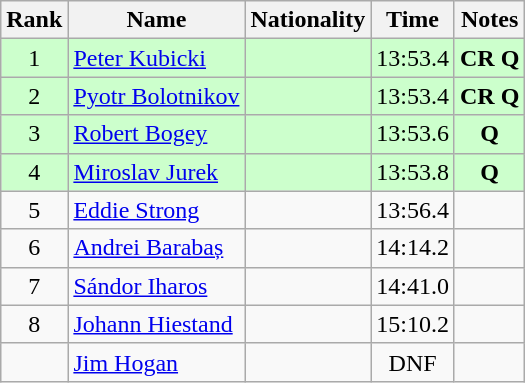<table class="wikitable sortable" style="text-align:center">
<tr>
<th>Rank</th>
<th>Name</th>
<th>Nationality</th>
<th>Time</th>
<th>Notes</th>
</tr>
<tr bgcolor=ccffcc>
<td>1</td>
<td align=left><a href='#'>Peter Kubicki</a></td>
<td align=left></td>
<td>13:53.4</td>
<td><strong>CR Q</strong></td>
</tr>
<tr bgcolor=ccffcc>
<td>2</td>
<td align=left><a href='#'>Pyotr Bolotnikov</a></td>
<td align=left></td>
<td>13:53.4</td>
<td><strong>CR Q</strong></td>
</tr>
<tr bgcolor=ccffcc>
<td>3</td>
<td align=left><a href='#'>Robert Bogey</a></td>
<td align=left></td>
<td>13:53.6</td>
<td><strong>Q</strong></td>
</tr>
<tr bgcolor=ccffcc>
<td>4</td>
<td align=left><a href='#'>Miroslav Jurek</a></td>
<td align=left></td>
<td>13:53.8</td>
<td><strong>Q</strong></td>
</tr>
<tr>
<td>5</td>
<td align=left><a href='#'>Eddie Strong</a></td>
<td align=left></td>
<td>13:56.4</td>
<td></td>
</tr>
<tr>
<td>6</td>
<td align=left><a href='#'>Andrei Barabaș</a></td>
<td align=left></td>
<td>14:14.2</td>
<td></td>
</tr>
<tr>
<td>7</td>
<td align=left><a href='#'>Sándor Iharos</a></td>
<td align=left></td>
<td>14:41.0</td>
<td></td>
</tr>
<tr>
<td>8</td>
<td align=left><a href='#'>Johann Hiestand</a></td>
<td align=left></td>
<td>15:10.2</td>
<td></td>
</tr>
<tr>
<td></td>
<td align=left><a href='#'>Jim Hogan</a></td>
<td align=left></td>
<td>DNF</td>
<td></td>
</tr>
</table>
